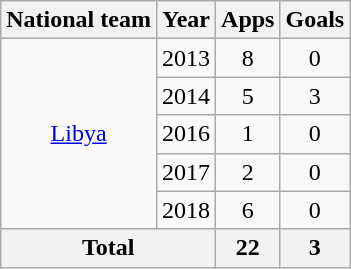<table class="wikitable" style="text-align:center">
<tr>
<th>National team</th>
<th>Year</th>
<th>Apps</th>
<th>Goals</th>
</tr>
<tr>
<td rowspan="5"><a href='#'>Libya</a></td>
<td>2013</td>
<td>8</td>
<td>0</td>
</tr>
<tr>
<td>2014</td>
<td>5</td>
<td>3</td>
</tr>
<tr>
<td>2016</td>
<td>1</td>
<td>0</td>
</tr>
<tr>
<td>2017</td>
<td>2</td>
<td>0</td>
</tr>
<tr>
<td>2018</td>
<td>6</td>
<td>0</td>
</tr>
<tr>
<th colspan="2">Total</th>
<th>22</th>
<th>3</th>
</tr>
</table>
